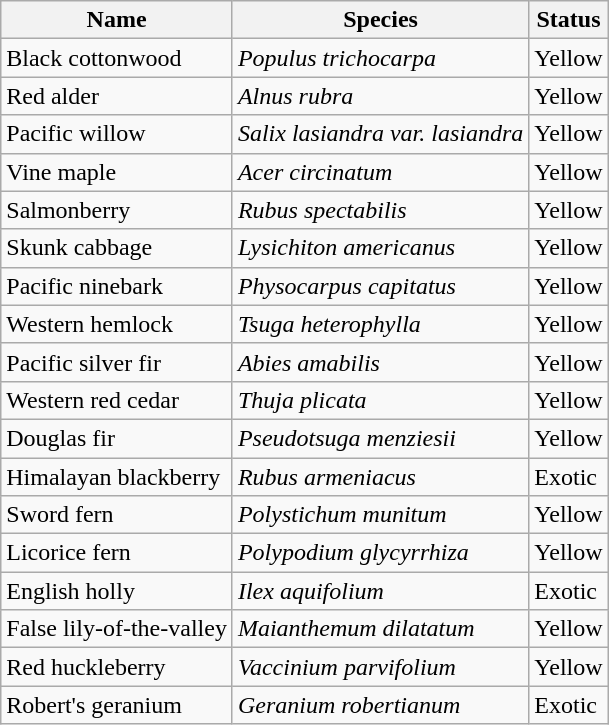<table class="wikitable mw-collapsible sortable mw-collapsed">
<tr>
<th>Name</th>
<th>Species</th>
<th>Status</th>
</tr>
<tr>
<td>Black cottonwood</td>
<td><em>Populus trichocarpa</em></td>
<td>Yellow</td>
</tr>
<tr>
<td>Red alder</td>
<td><em>Alnus rubra</em></td>
<td>Yellow</td>
</tr>
<tr>
<td>Pacific willow</td>
<td><em>Salix lasiandra var. lasiandra</em></td>
<td>Yellow</td>
</tr>
<tr>
<td>Vine maple</td>
<td><em>Acer circinatum</em></td>
<td>Yellow</td>
</tr>
<tr>
<td>Salmonberry</td>
<td><em>Rubus spectabilis</em></td>
<td>Yellow</td>
</tr>
<tr>
<td>Skunk cabbage</td>
<td><em>Lysichiton americanus</em></td>
<td>Yellow</td>
</tr>
<tr>
<td>Pacific ninebark</td>
<td><em>Physocarpus capitatus</em></td>
<td>Yellow</td>
</tr>
<tr>
<td>Western hemlock</td>
<td><em>Tsuga heterophylla</em></td>
<td>Yellow</td>
</tr>
<tr>
<td>Pacific silver fir</td>
<td><em>Abies amabilis</em></td>
<td>Yellow</td>
</tr>
<tr>
<td>Western red cedar</td>
<td><em>Thuja plicata</em></td>
<td>Yellow</td>
</tr>
<tr>
<td>Douglas fir</td>
<td><em>Pseudotsuga menziesii</em></td>
<td>Yellow</td>
</tr>
<tr>
<td>Himalayan blackberry</td>
<td><em>Rubus armeniacus</em></td>
<td>Exotic</td>
</tr>
<tr>
<td>Sword fern</td>
<td><em>Polystichum munitum</em></td>
<td>Yellow</td>
</tr>
<tr>
<td>Licorice fern</td>
<td><em>Polypodium glycyrrhiza</em></td>
<td>Yellow</td>
</tr>
<tr>
<td>English holly</td>
<td><em>Ilex aquifolium</em></td>
<td>Exotic</td>
</tr>
<tr>
<td>False lily-of-the-valley</td>
<td><em>Maianthemum dilatatum</em></td>
<td>Yellow</td>
</tr>
<tr>
<td>Red huckleberry</td>
<td><em>Vaccinium parvifolium</em></td>
<td>Yellow</td>
</tr>
<tr>
<td>Robert's geranium</td>
<td><em>Geranium robertianum</em></td>
<td>Exotic</td>
</tr>
</table>
